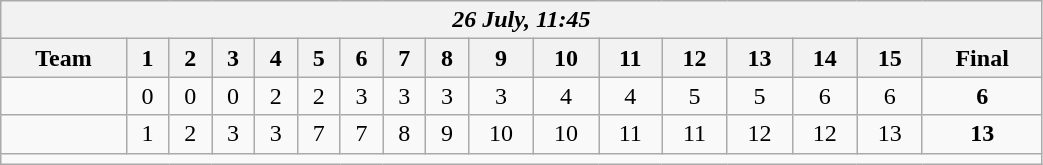<table class=wikitable style="text-align:center; width: 55%">
<tr>
<th colspan=17><em>26 July, 11:45</em></th>
</tr>
<tr>
<th>Team</th>
<th>1</th>
<th>2</th>
<th>3</th>
<th>4</th>
<th>5</th>
<th>6</th>
<th>7</th>
<th>8</th>
<th>9</th>
<th>10</th>
<th>11</th>
<th>12</th>
<th>13</th>
<th>14</th>
<th>15</th>
<th>Final</th>
</tr>
<tr>
<td align=left></td>
<td>0</td>
<td>0</td>
<td>0</td>
<td>2</td>
<td>2</td>
<td>3</td>
<td>3</td>
<td>3</td>
<td>3</td>
<td>4</td>
<td>4</td>
<td>5</td>
<td>5</td>
<td>6</td>
<td>6</td>
<td><strong>6</strong></td>
</tr>
<tr>
<td align=left><strong></strong></td>
<td>1</td>
<td>2</td>
<td>3</td>
<td>3</td>
<td>7</td>
<td>7</td>
<td>8</td>
<td>9</td>
<td>10</td>
<td>10</td>
<td>11</td>
<td>11</td>
<td>12</td>
<td>12</td>
<td>13</td>
<td><strong>13</strong></td>
</tr>
<tr>
<td colspan=17></td>
</tr>
</table>
